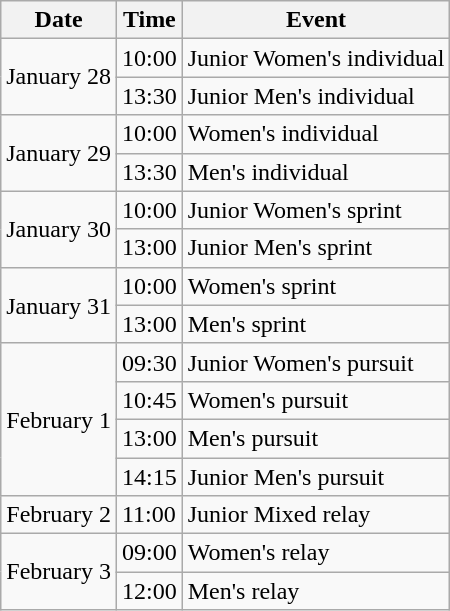<table class="wikitable">
<tr>
<th>Date</th>
<th>Time</th>
<th>Event</th>
</tr>
<tr>
<td rowspan=2>January 28</td>
<td>10:00</td>
<td>Junior Women's individual</td>
</tr>
<tr>
<td>13:30</td>
<td>Junior Men's individual</td>
</tr>
<tr>
<td rowspan=2>January 29</td>
<td>10:00</td>
<td>Women's individual</td>
</tr>
<tr>
<td>13:30</td>
<td>Men's individual</td>
</tr>
<tr>
<td rowspan=2>January 30</td>
<td>10:00</td>
<td>Junior Women's sprint</td>
</tr>
<tr>
<td>13:00</td>
<td>Junior Men's sprint</td>
</tr>
<tr>
<td rowspan=2>January 31</td>
<td>10:00</td>
<td>Women's sprint</td>
</tr>
<tr>
<td>13:00</td>
<td>Men's sprint</td>
</tr>
<tr>
<td rowspan=4>February 1</td>
<td>09:30</td>
<td>Junior Women's pursuit</td>
</tr>
<tr>
<td>10:45</td>
<td>Women's pursuit</td>
</tr>
<tr>
<td>13:00</td>
<td>Men's pursuit</td>
</tr>
<tr>
<td>14:15</td>
<td>Junior Men's pursuit</td>
</tr>
<tr>
<td>February 2</td>
<td>11:00</td>
<td>Junior Mixed relay</td>
</tr>
<tr>
<td rowspan=2>February 3</td>
<td>09:00</td>
<td>Women's relay</td>
</tr>
<tr>
<td>12:00</td>
<td>Men's relay</td>
</tr>
</table>
